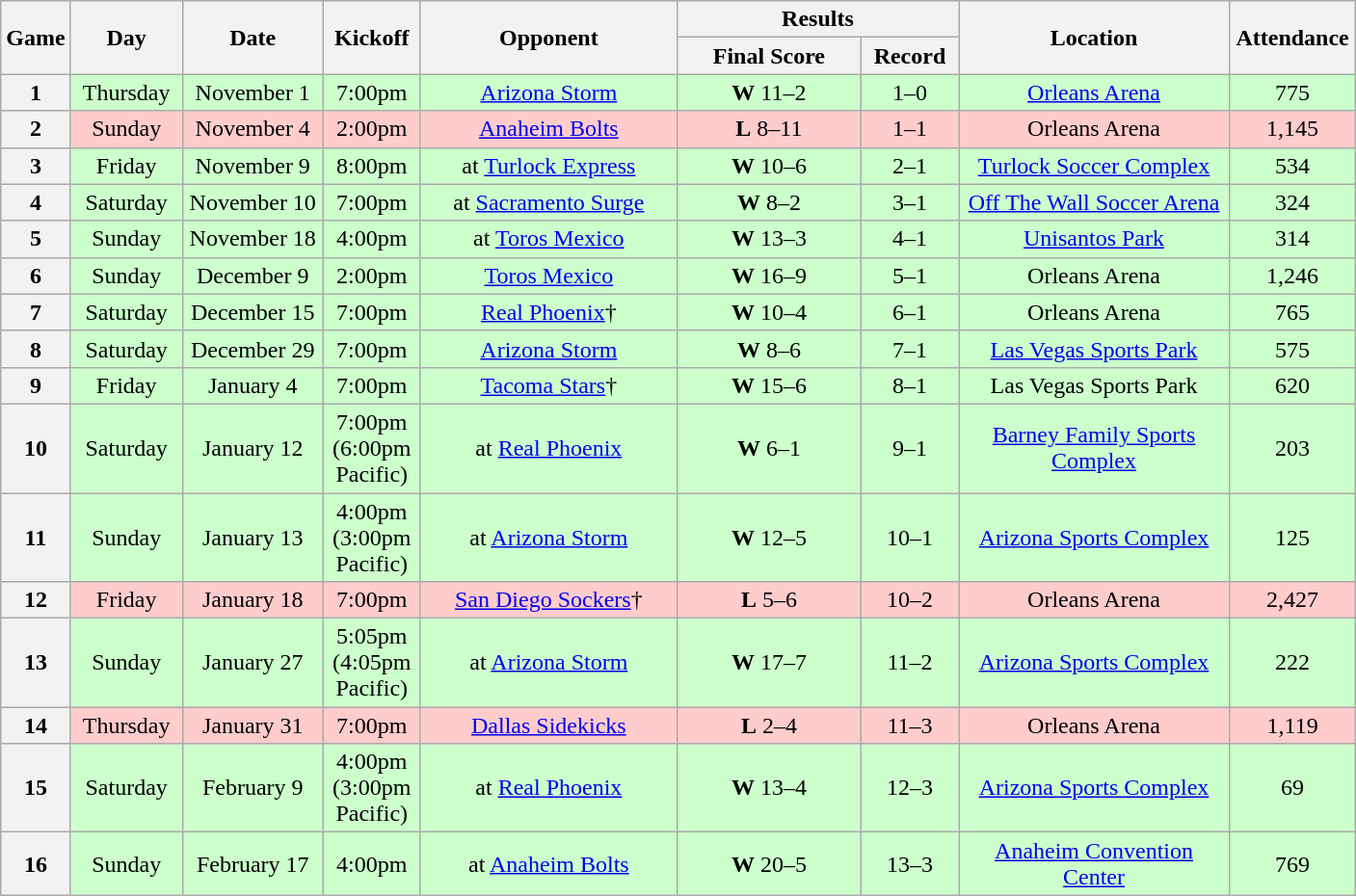<table class="wikitable">
<tr>
<th rowspan="2" width="40">Game</th>
<th rowspan="2" width="70">Day</th>
<th rowspan="2" width="90">Date</th>
<th rowspan="2" width="60">Kickoff</th>
<th rowspan="2" width="170">Opponent</th>
<th colspan="2" width="180">Results</th>
<th rowspan="2" width="180">Location</th>
<th rowspan="2" width="80">Attendance</th>
</tr>
<tr>
<th width="120">Final Score</th>
<th width="60">Record</th>
</tr>
<tr align="center" bgcolor="#CCFFCC">
<th>1</th>
<td>Thursday</td>
<td>November 1</td>
<td>7:00pm</td>
<td><a href='#'>Arizona Storm</a></td>
<td><strong>W</strong> 11–2</td>
<td>1–0</td>
<td><a href='#'>Orleans Arena</a></td>
<td>775</td>
</tr>
<tr align="center" bgcolor="#FFCCCC">
<th>2</th>
<td>Sunday</td>
<td>November 4</td>
<td>2:00pm</td>
<td><a href='#'>Anaheim Bolts</a></td>
<td><strong>L</strong> 8–11</td>
<td>1–1</td>
<td>Orleans Arena</td>
<td>1,145</td>
</tr>
<tr align="center" bgcolor="#CCFFCC">
<th>3</th>
<td>Friday</td>
<td>November 9</td>
<td>8:00pm</td>
<td>at <a href='#'>Turlock Express</a></td>
<td><strong>W</strong> 10–6</td>
<td>2–1</td>
<td><a href='#'>Turlock Soccer Complex</a></td>
<td>534</td>
</tr>
<tr align="center" bgcolor="#CCFFCC">
<th>4</th>
<td>Saturday</td>
<td>November 10</td>
<td>7:00pm</td>
<td>at <a href='#'>Sacramento Surge</a></td>
<td><strong>W</strong> 8–2</td>
<td>3–1</td>
<td><a href='#'>Off The Wall Soccer Arena</a></td>
<td>324</td>
</tr>
<tr align="center" bgcolor="#CCFFCC">
<th>5</th>
<td>Sunday</td>
<td>November 18</td>
<td>4:00pm</td>
<td>at <a href='#'>Toros Mexico</a></td>
<td><strong>W</strong> 13–3</td>
<td>4–1</td>
<td><a href='#'>Unisantos Park</a></td>
<td>314</td>
</tr>
<tr align="center" bgcolor="#CCFFCC">
<th>6</th>
<td>Sunday</td>
<td>December 9</td>
<td>2:00pm</td>
<td><a href='#'>Toros Mexico</a></td>
<td><strong>W</strong> 16–9</td>
<td>5–1</td>
<td>Orleans Arena</td>
<td>1,246</td>
</tr>
<tr align="center" bgcolor="#CCFFCC">
<th>7</th>
<td>Saturday</td>
<td>December 15</td>
<td>7:00pm</td>
<td><a href='#'>Real Phoenix</a>†</td>
<td><strong>W</strong> 10–4</td>
<td>6–1</td>
<td>Orleans Arena</td>
<td>765</td>
</tr>
<tr align="center" bgcolor="#CCFFCC">
<th>8</th>
<td>Saturday</td>
<td>December 29</td>
<td>7:00pm</td>
<td><a href='#'>Arizona Storm</a></td>
<td><strong>W</strong> 8–6</td>
<td>7–1</td>
<td><a href='#'>Las Vegas Sports Park</a></td>
<td>575</td>
</tr>
<tr align="center" bgcolor="#CCFFCC">
<th>9</th>
<td>Friday</td>
<td>January 4</td>
<td>7:00pm</td>
<td><a href='#'>Tacoma Stars</a>†</td>
<td><strong>W</strong> 15–6</td>
<td>8–1</td>
<td>Las Vegas Sports Park</td>
<td>620</td>
</tr>
<tr align="center" bgcolor="#CCFFCC">
<th>10</th>
<td>Saturday</td>
<td>January 12</td>
<td>7:00pm<br>(6:00pm Pacific)</td>
<td>at <a href='#'>Real Phoenix</a></td>
<td><strong>W</strong> 6–1</td>
<td>9–1</td>
<td><a href='#'>Barney Family Sports Complex</a></td>
<td>203</td>
</tr>
<tr align="center" bgcolor="#CCFFCC">
<th>11</th>
<td>Sunday</td>
<td>January 13</td>
<td>4:00pm<br>(3:00pm Pacific)</td>
<td>at <a href='#'>Arizona Storm</a></td>
<td><strong>W</strong> 12–5</td>
<td>10–1</td>
<td><a href='#'>Arizona Sports Complex</a></td>
<td>125</td>
</tr>
<tr align="center" bgcolor="#FFCCCC">
<th>12</th>
<td>Friday</td>
<td>January 18</td>
<td>7:00pm</td>
<td><a href='#'>San Diego Sockers</a>†</td>
<td><strong>L</strong> 5–6</td>
<td>10–2</td>
<td>Orleans Arena</td>
<td>2,427</td>
</tr>
<tr align="center" bgcolor="#CCFFCC">
<th>13</th>
<td>Sunday</td>
<td>January 27</td>
<td>5:05pm<br>(4:05pm Pacific)</td>
<td>at <a href='#'>Arizona Storm</a></td>
<td><strong>W</strong> 17–7</td>
<td>11–2</td>
<td><a href='#'>Arizona Sports Complex</a></td>
<td>222</td>
</tr>
<tr align="center" bgcolor="#FFCCCC">
<th>14</th>
<td>Thursday</td>
<td>January 31</td>
<td>7:00pm</td>
<td><a href='#'>Dallas Sidekicks</a></td>
<td><strong>L</strong> 2–4</td>
<td>11–3</td>
<td>Orleans Arena</td>
<td>1,119</td>
</tr>
<tr align="center" bgcolor="#CCFFCC">
<th>15</th>
<td>Saturday</td>
<td>February 9</td>
<td>4:00pm<br>(3:00pm Pacific)</td>
<td>at <a href='#'>Real Phoenix</a></td>
<td><strong>W</strong> 13–4</td>
<td>12–3</td>
<td><a href='#'>Arizona Sports Complex</a></td>
<td>69</td>
</tr>
<tr align="center" bgcolor="#CCFFCC">
<th>16</th>
<td>Sunday</td>
<td>February 17</td>
<td>4:00pm</td>
<td>at <a href='#'>Anaheim Bolts</a></td>
<td><strong>W</strong> 20–5</td>
<td>13–3</td>
<td><a href='#'>Anaheim Convention Center</a></td>
<td>769</td>
</tr>
</table>
